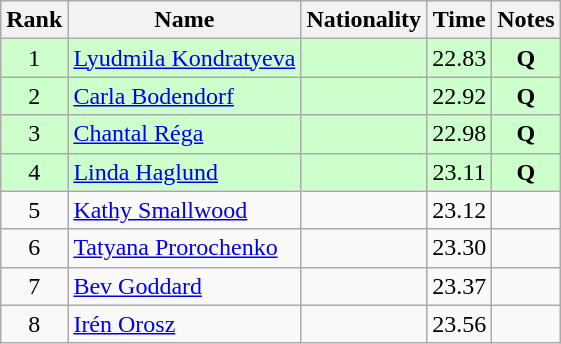<table class="wikitable sortable" style="text-align:center">
<tr>
<th>Rank</th>
<th>Name</th>
<th>Nationality</th>
<th>Time</th>
<th>Notes</th>
</tr>
<tr bgcolor=ccffcc>
<td>1</td>
<td align=left><a href='#'>Lyudmila Kondratyeva</a></td>
<td align=left></td>
<td>22.83</td>
<td><strong>Q</strong></td>
</tr>
<tr bgcolor=ccffcc>
<td>2</td>
<td align=left><a href='#'>Carla Bodendorf</a></td>
<td align=left></td>
<td>22.92</td>
<td><strong>Q</strong></td>
</tr>
<tr bgcolor=ccffcc>
<td>3</td>
<td align=left><a href='#'>Chantal Réga</a></td>
<td align=left></td>
<td>22.98</td>
<td><strong>Q</strong></td>
</tr>
<tr bgcolor=ccffcc>
<td>4</td>
<td align=left><a href='#'>Linda Haglund</a></td>
<td align=left></td>
<td>23.11</td>
<td><strong>Q</strong></td>
</tr>
<tr>
<td>5</td>
<td align=left><a href='#'>Kathy Smallwood</a></td>
<td align=left></td>
<td>23.12</td>
<td></td>
</tr>
<tr>
<td>6</td>
<td align=left><a href='#'>Tatyana Prorochenko</a></td>
<td align=left></td>
<td>23.30</td>
<td></td>
</tr>
<tr>
<td>7</td>
<td align=left><a href='#'>Bev Goddard</a></td>
<td align=left></td>
<td>23.37</td>
<td></td>
</tr>
<tr>
<td>8</td>
<td align=left><a href='#'>Irén Orosz</a></td>
<td align=left></td>
<td>23.56</td>
<td></td>
</tr>
</table>
